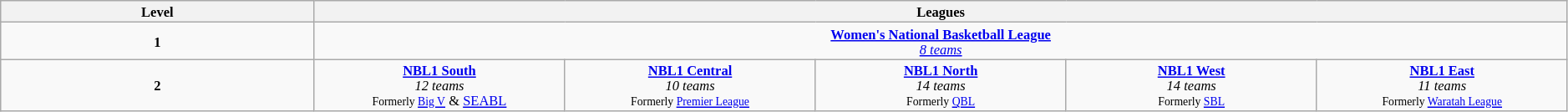<table class="wikitable" style="text-align: center; font-size: 11px;" width="99%;">
<tr>
<th>Level</th>
<th colspan=6>Leagues</th>
</tr>
<tr>
<td><strong>1</strong></td>
<td colspan=6><strong><a href='#'>Women's National Basketball League</a></strong><br><em><a href='#'>8 teams</a></em></td>
</tr>
<tr>
<td rowspan=2><strong>2</strong></td>
<td width="16%" rowspan=2><strong><a href='#'>NBL1 South</a></strong><br><em>12 teams</em><br><small> Formerly <a href='#'>Big V</a></small> & <a href='#'>SEABL</a></td>
<td width="16%" rowspan=2><strong><a href='#'>NBL1 Central</a></strong><br><em>10 teams</em><br><small> Formerly <a href='#'>Premier League</a></small></td>
<td width="16%" rowspan=2><strong><a href='#'>NBL1 North</a></strong><br><em>14 teams</em> <br><small> Formerly <a href='#'>QBL</a></small></td>
<td width="16%" rowspan=2><strong><a href='#'>NBL1 West</a></strong><br><em>14 teams</em> <br><small> Formerly <a href='#'>SBL</a></small></td>
<td width="16%" rowspan=2><strong><a href='#'>NBL1 East</a></strong><br><em>11 teams</em> <br><small> Formerly <a href='#'>Waratah League</a></small></td>
</tr>
</table>
